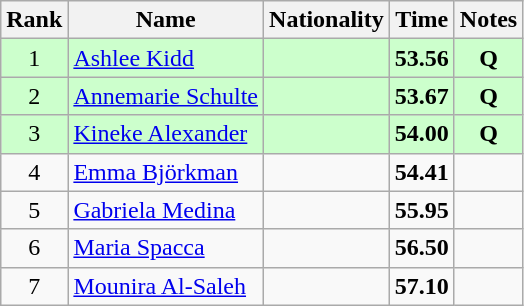<table class="wikitable sortable" style="text-align:center">
<tr>
<th>Rank</th>
<th>Name</th>
<th>Nationality</th>
<th>Time</th>
<th>Notes</th>
</tr>
<tr bgcolor=ccffcc>
<td>1</td>
<td align=left><a href='#'>Ashlee Kidd</a></td>
<td align=left></td>
<td><strong>53.56</strong></td>
<td><strong>Q</strong></td>
</tr>
<tr bgcolor=ccffcc>
<td>2</td>
<td align=left><a href='#'>Annemarie Schulte</a></td>
<td align=left></td>
<td><strong>53.67</strong></td>
<td><strong>Q</strong></td>
</tr>
<tr bgcolor=ccffcc>
<td>3</td>
<td align=left><a href='#'>Kineke Alexander</a></td>
<td align=left></td>
<td><strong>54.00</strong></td>
<td><strong>Q</strong></td>
</tr>
<tr>
<td>4</td>
<td align=left><a href='#'>Emma Björkman</a></td>
<td align=left></td>
<td><strong>54.41</strong></td>
<td></td>
</tr>
<tr>
<td>5</td>
<td align=left><a href='#'>Gabriela Medina</a></td>
<td align=left></td>
<td><strong>55.95</strong></td>
<td></td>
</tr>
<tr>
<td>6</td>
<td align=left><a href='#'>Maria Spacca</a></td>
<td align=left></td>
<td><strong>56.50</strong></td>
<td></td>
</tr>
<tr>
<td>7</td>
<td align=left><a href='#'>Mounira Al-Saleh</a></td>
<td align=left></td>
<td><strong>57.10</strong></td>
<td></td>
</tr>
</table>
